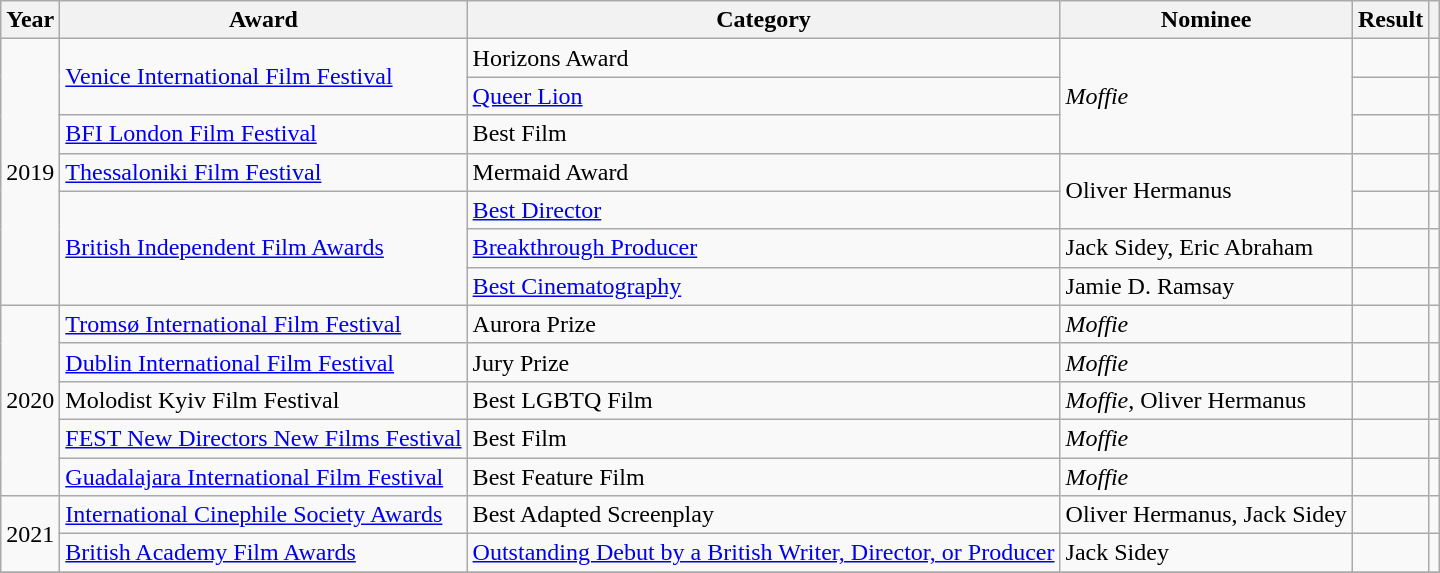<table class="wikitable">
<tr>
<th>Year</th>
<th>Award</th>
<th>Category</th>
<th>Nominee</th>
<th>Result</th>
<th></th>
</tr>
<tr>
<td rowspan="7">2019</td>
<td rowspan="2"><a href='#'>Venice International Film Festival</a></td>
<td>Horizons Award</td>
<td rowspan="3"><em>Moffie</em></td>
<td></td>
<td></td>
</tr>
<tr>
<td><a href='#'>Queer Lion</a></td>
<td></td>
<td></td>
</tr>
<tr>
<td><a href='#'>BFI London Film Festival</a></td>
<td>Best Film</td>
<td></td>
<td></td>
</tr>
<tr>
<td><a href='#'>Thessaloniki Film Festival</a></td>
<td>Mermaid Award</td>
<td rowspan="2">Oliver Hermanus</td>
<td></td>
<td></td>
</tr>
<tr>
<td rowspan="3"><a href='#'>British Independent Film Awards</a></td>
<td><a href='#'>Best Director</a></td>
<td></td>
<td></td>
</tr>
<tr>
<td><a href='#'>Breakthrough Producer</a></td>
<td>Jack Sidey, Eric Abraham</td>
<td></td>
<td></td>
</tr>
<tr>
<td><a href='#'>Best Cinematography</a></td>
<td>Jamie D. Ramsay</td>
<td></td>
<td></td>
</tr>
<tr>
<td rowspan="5">2020</td>
<td><a href='#'>Tromsø International Film Festival</a></td>
<td>Aurora Prize</td>
<td><em>Moffie</em></td>
<td></td>
<td></td>
</tr>
<tr>
<td><a href='#'>Dublin International Film Festival</a></td>
<td>Jury Prize</td>
<td><em>Moffie</em></td>
<td></td>
<td></td>
</tr>
<tr>
<td>Molodist Kyiv Film Festival</td>
<td>Best LGBTQ Film</td>
<td><em>Moffie</em>, Oliver Hermanus</td>
<td></td>
<td></td>
</tr>
<tr>
<td><a href='#'>FEST New Directors New Films Festival</a></td>
<td>Best Film</td>
<td><em>Moffie</em></td>
<td></td>
<td></td>
</tr>
<tr>
<td><a href='#'>Guadalajara International Film Festival</a></td>
<td>Best Feature Film</td>
<td><em>Moffie</em></td>
<td></td>
<td></td>
</tr>
<tr>
<td rowspan="2">2021</td>
<td><a href='#'>International Cinephile Society Awards</a></td>
<td>Best Adapted Screenplay</td>
<td>Oliver Hermanus, Jack Sidey</td>
<td></td>
<td></td>
</tr>
<tr>
<td><a href='#'>British Academy Film Awards</a></td>
<td><a href='#'>Outstanding Debut by a British Writer, Director, or Producer</a></td>
<td>Jack Sidey</td>
<td></td>
<td></td>
</tr>
<tr>
</tr>
</table>
